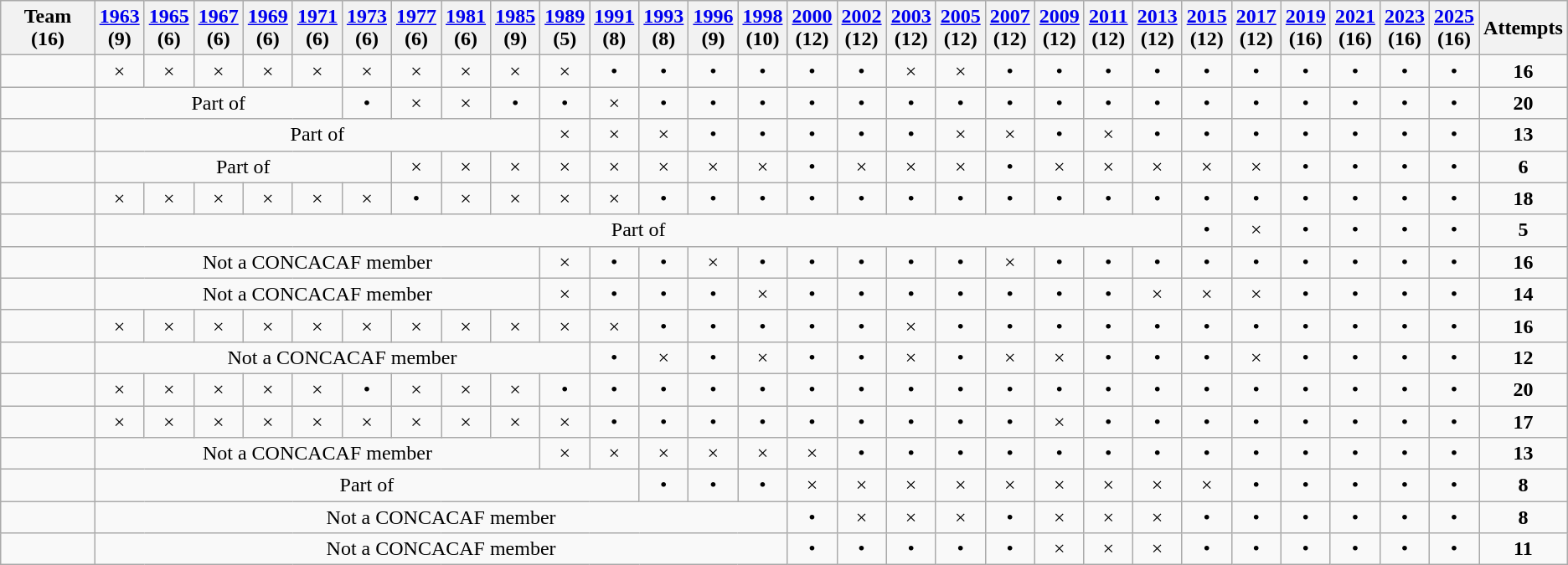<table class="wikitable sortable" style="text-align: center">
<tr>
<th>Team (16)</th>
<th class=unsortable><a href='#'>1963</a><br> (9)</th>
<th class=unsortable><a href='#'>1965</a><br> (6)</th>
<th class=unsortable><a href='#'>1967</a><br> (6)</th>
<th class=unsortable><a href='#'>1969</a><br> (6)</th>
<th class=unsortable><a href='#'>1971</a><br> (6)</th>
<th class=unsortable><a href='#'>1973</a><br> (6)</th>
<th class=unsortable><a href='#'>1977</a><br> (6)</th>
<th class=unsortable><a href='#'>1981</a><br> (6)</th>
<th class=unsortable><a href='#'>1985</a><br> (9)</th>
<th class=unsortable><a href='#'>1989</a><br> (5)</th>
<th class=unsortable><a href='#'>1991</a><br> (8)</th>
<th class=unsortable><a href='#'>1993</a><br> (8)</th>
<th class=unsortable><a href='#'>1996</a><br> (9)</th>
<th class=unsortable><a href='#'>1998</a><br> (10)</th>
<th class=unsortable><a href='#'>2000</a><br> (12)</th>
<th class=unsortable><a href='#'>2002</a><br> (12)</th>
<th class=unsortable><a href='#'>2003</a><br> (12)</th>
<th class=unsortable><a href='#'>2005</a><br> (12)</th>
<th class=unsortable><a href='#'>2007</a><br> (12)</th>
<th class=unsortable><a href='#'>2009</a><br> (12)</th>
<th class=unsortable><a href='#'>2011</a><br> (12)</th>
<th class=unsortable><a href='#'>2013</a><br> (12)</th>
<th class=unsortable><a href='#'>2015</a><br> (12)</th>
<th class=unsortable><a href='#'>2017</a><br> (12)</th>
<th class=unsortable><a href='#'>2019</a><br> (16)</th>
<th class=unsortable><a href='#'>2021</a><br> (16)</th>
<th class=unsortable><a href='#'>2023</a><br> (16)</th>
<th class=unsortable><a href='#'>2025</a><br> (16)</th>
<th>Attempts</th>
</tr>
<tr>
<td align=left></td>
<td>×</td>
<td>×</td>
<td>×</td>
<td>×</td>
<td>×</td>
<td>×</td>
<td>×</td>
<td>×</td>
<td>×</td>
<td>×</td>
<td>•</td>
<td>•</td>
<td>•</td>
<td>•</td>
<td>•</td>
<td>•</td>
<td>×</td>
<td>×</td>
<td>•</td>
<td>•</td>
<td>•</td>
<td>•</td>
<td>•</td>
<td>•</td>
<td>•</td>
<td>•</td>
<td>•</td>
<td>•</td>
<td><strong>16</strong></td>
</tr>
<tr>
<td align=left></td>
<td colspan=5>Part of </td>
<td>•</td>
<td>×</td>
<td>×</td>
<td>•</td>
<td>•</td>
<td>×</td>
<td>•</td>
<td>•</td>
<td>•</td>
<td>•</td>
<td>•</td>
<td>•</td>
<td>•</td>
<td>•</td>
<td>•</td>
<td>•</td>
<td>•</td>
<td>•</td>
<td>•</td>
<td>•</td>
<td>•</td>
<td>•</td>
<td>•</td>
<td><strong>20</strong></td>
</tr>
<tr>
<td align=left></td>
<td colspan=9>Part of </td>
<td>×</td>
<td>×</td>
<td>×</td>
<td>•</td>
<td>•</td>
<td>•</td>
<td>•</td>
<td>•</td>
<td>×</td>
<td>×</td>
<td>•</td>
<td>×</td>
<td>•</td>
<td>•</td>
<td>•</td>
<td>•</td>
<td>•</td>
<td>•</td>
<td>•</td>
<td><strong>13</strong></td>
</tr>
<tr>
<td align=left></td>
<td colspan=6>Part of </td>
<td>×</td>
<td>×</td>
<td>×</td>
<td>×</td>
<td>×</td>
<td>×</td>
<td>×</td>
<td>×</td>
<td>•</td>
<td>×</td>
<td>×</td>
<td>×</td>
<td>•</td>
<td>×</td>
<td>×</td>
<td>×</td>
<td>×</td>
<td>×</td>
<td>•</td>
<td>•</td>
<td>•</td>
<td>•</td>
<td><strong>6</strong></td>
</tr>
<tr>
<td align=left></td>
<td>×</td>
<td>×</td>
<td>×</td>
<td>×</td>
<td>×</td>
<td>×</td>
<td>•</td>
<td>×</td>
<td>×</td>
<td>×</td>
<td>×</td>
<td>•</td>
<td>•</td>
<td>•</td>
<td>•</td>
<td>•</td>
<td>•</td>
<td>•</td>
<td>•</td>
<td>•</td>
<td>•</td>
<td>•</td>
<td>•</td>
<td>•</td>
<td>•</td>
<td>•</td>
<td>•</td>
<td>•</td>
<td><strong>18</strong></td>
</tr>
<tr>
<td align=left></td>
<td colspan=22>Part of </td>
<td>•</td>
<td>×</td>
<td>•</td>
<td>•</td>
<td>•</td>
<td>•</td>
<td><strong>5</strong></td>
</tr>
<tr>
<td align=left></td>
<td colspan=9>Not a CONCACAF member</td>
<td>×</td>
<td>•</td>
<td>•</td>
<td>×</td>
<td>•</td>
<td>•</td>
<td>•</td>
<td>•</td>
<td>•</td>
<td>×</td>
<td>•</td>
<td>•</td>
<td>•</td>
<td>•</td>
<td>•</td>
<td>•</td>
<td>•</td>
<td>•</td>
<td>•</td>
<td><strong>16</strong></td>
</tr>
<tr>
<td align=left></td>
<td colspan=9>Not a CONCACAF member</td>
<td>×</td>
<td>•</td>
<td>•</td>
<td>•</td>
<td>×</td>
<td>•</td>
<td>•</td>
<td>•</td>
<td>•</td>
<td>•</td>
<td>•</td>
<td>•</td>
<td>×</td>
<td>×</td>
<td>×</td>
<td>•</td>
<td>•</td>
<td>•</td>
<td>•</td>
<td><strong>14</strong></td>
</tr>
<tr>
<td align=left></td>
<td>×</td>
<td>×</td>
<td>×</td>
<td>×</td>
<td>×</td>
<td>×</td>
<td>×</td>
<td>×</td>
<td>×</td>
<td>×</td>
<td>×</td>
<td>•</td>
<td>•</td>
<td>•</td>
<td>•</td>
<td>•</td>
<td>×</td>
<td>•</td>
<td>•</td>
<td>•</td>
<td>•</td>
<td>•</td>
<td>•</td>
<td>•</td>
<td>•</td>
<td>•</td>
<td>•</td>
<td>•</td>
<td><strong>16</strong></td>
</tr>
<tr>
<td align=left></td>
<td colspan=10>Not a CONCACAF member</td>
<td>•</td>
<td>×</td>
<td>•</td>
<td>×</td>
<td>•</td>
<td>•</td>
<td>×</td>
<td>•</td>
<td>×</td>
<td>×</td>
<td>•</td>
<td>•</td>
<td>•</td>
<td>×</td>
<td>•</td>
<td>•</td>
<td>•</td>
<td>•</td>
<td><strong>12</strong></td>
</tr>
<tr>
<td align=left></td>
<td>×</td>
<td>×</td>
<td>×</td>
<td>×</td>
<td>×</td>
<td>•</td>
<td>×</td>
<td>×</td>
<td>×</td>
<td>•</td>
<td>•</td>
<td>•</td>
<td>•</td>
<td>•</td>
<td>•</td>
<td>•</td>
<td>•</td>
<td>•</td>
<td>•</td>
<td>•</td>
<td>•</td>
<td>•</td>
<td>•</td>
<td>•</td>
<td>•</td>
<td>•</td>
<td>•</td>
<td>•</td>
<td><strong>20</strong></td>
</tr>
<tr>
<td align=left></td>
<td>×</td>
<td>×</td>
<td>×</td>
<td>×</td>
<td>×</td>
<td>×</td>
<td>×</td>
<td>×</td>
<td>×</td>
<td>×</td>
<td>•</td>
<td>•</td>
<td>•</td>
<td>•</td>
<td>•</td>
<td>•</td>
<td>•</td>
<td>•</td>
<td>•</td>
<td>×</td>
<td>•</td>
<td>•</td>
<td>•</td>
<td>•</td>
<td>•</td>
<td>•</td>
<td>•</td>
<td>•</td>
<td><strong>17</strong></td>
</tr>
<tr>
<td align=left></td>
<td colspan=9>Not a CONCACAF member</td>
<td>×</td>
<td>×</td>
<td>×</td>
<td>×</td>
<td>×</td>
<td>×</td>
<td>•</td>
<td>•</td>
<td>•</td>
<td>•</td>
<td>•</td>
<td>•</td>
<td>•</td>
<td>•</td>
<td>•</td>
<td>•</td>
<td>•</td>
<td>•</td>
<td>•</td>
<td><strong>13</strong></td>
</tr>
<tr>
<td align=left></td>
<td colspan=11>Part of </td>
<td>•</td>
<td>•</td>
<td>•</td>
<td>×</td>
<td>×</td>
<td>×</td>
<td>×</td>
<td>×</td>
<td>×</td>
<td>×</td>
<td>×</td>
<td>×</td>
<td>•</td>
<td>•</td>
<td>•</td>
<td>•</td>
<td>•</td>
<td><strong>8</strong></td>
</tr>
<tr>
<td align=left></td>
<td colspan=14>Not a CONCACAF member</td>
<td>•</td>
<td>×</td>
<td>×</td>
<td>×</td>
<td>•</td>
<td>×</td>
<td>×</td>
<td>×</td>
<td>•</td>
<td>•</td>
<td>•</td>
<td>•</td>
<td>•</td>
<td>•</td>
<td><strong>8</strong></td>
</tr>
<tr>
<td align=left></td>
<td colspan=14>Not a CONCACAF member</td>
<td>•</td>
<td>•</td>
<td>•</td>
<td>•</td>
<td>•</td>
<td>×</td>
<td>×</td>
<td>×</td>
<td>•</td>
<td>•</td>
<td>•</td>
<td>•</td>
<td>•</td>
<td>•</td>
<td><strong>11</strong></td>
</tr>
</table>
